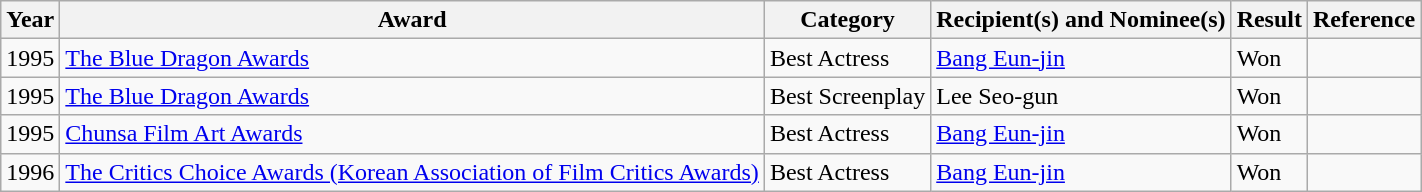<table class="wikitable sortable">
<tr>
<th>Year</th>
<th>Award</th>
<th>Category</th>
<th>Recipient(s) and Nominee(s)</th>
<th>Result</th>
<th>Reference</th>
</tr>
<tr>
<td>1995</td>
<td><a href='#'>The Blue Dragon Awards</a></td>
<td>Best Actress</td>
<td><a href='#'>Bang Eun-jin</a></td>
<td>Won</td>
<td></td>
</tr>
<tr>
<td>1995</td>
<td><a href='#'>The Blue Dragon Awards</a></td>
<td>Best Screenplay</td>
<td>Lee Seo-gun</td>
<td>Won</td>
<td></td>
</tr>
<tr>
<td>1995</td>
<td><a href='#'>Chunsa Film Art Awards</a></td>
<td>Best Actress</td>
<td><a href='#'>Bang Eun-jin</a></td>
<td>Won</td>
<td></td>
</tr>
<tr>
<td>1996</td>
<td><a href='#'>The Critics Choice Awards (Korean Association of Film Critics Awards)</a></td>
<td>Best Actress</td>
<td><a href='#'>Bang Eun-jin</a></td>
<td>Won</td>
<td></td>
</tr>
</table>
